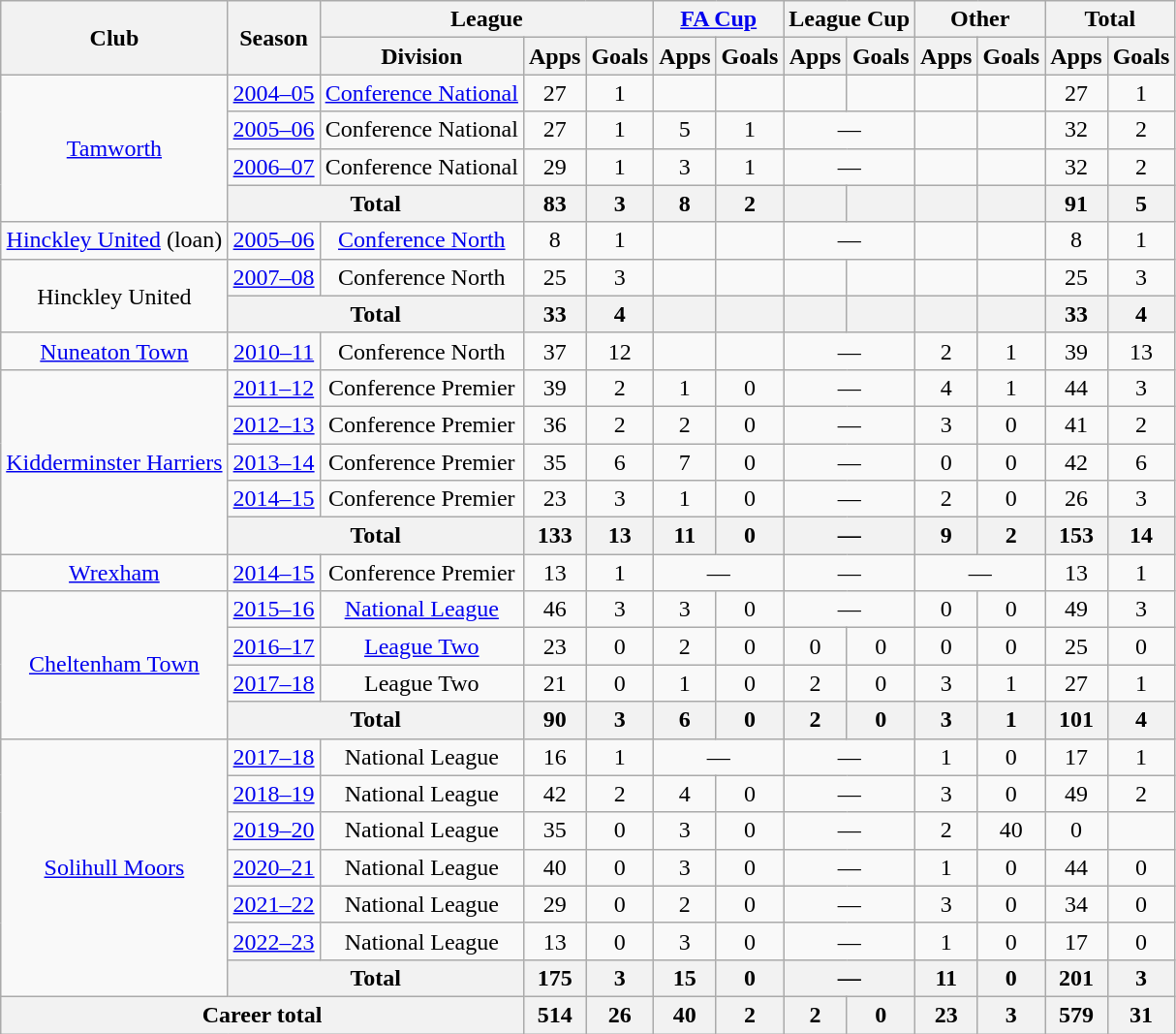<table class="wikitable" style="text-align:center">
<tr>
<th rowspan=2>Club</th>
<th rowspan=2>Season</th>
<th colspan=3>League</th>
<th colspan=2><a href='#'>FA Cup</a></th>
<th colspan=2>League Cup</th>
<th colspan=2>Other</th>
<th colspan=2>Total</th>
</tr>
<tr>
<th>Division</th>
<th>Apps</th>
<th>Goals</th>
<th>Apps</th>
<th>Goals</th>
<th>Apps</th>
<th>Goals</th>
<th>Apps</th>
<th>Goals</th>
<th>Apps</th>
<th>Goals</th>
</tr>
<tr>
<td rowspan=4><a href='#'>Tamworth</a></td>
<td><a href='#'>2004–05</a></td>
<td><a href='#'>Conference National</a></td>
<td>27</td>
<td>1</td>
<td></td>
<td></td>
<td></td>
<td></td>
<td></td>
<td></td>
<td>27</td>
<td>1</td>
</tr>
<tr>
<td><a href='#'>2005–06</a></td>
<td>Conference National</td>
<td>27</td>
<td>1</td>
<td>5</td>
<td>1</td>
<td colspan=2>—</td>
<td></td>
<td></td>
<td>32</td>
<td>2</td>
</tr>
<tr>
<td><a href='#'>2006–07</a></td>
<td>Conference National</td>
<td>29</td>
<td>1</td>
<td>3</td>
<td>1</td>
<td colspan=2>—</td>
<td></td>
<td></td>
<td>32</td>
<td>2</td>
</tr>
<tr>
<th colspan=2>Total</th>
<th>83</th>
<th>3</th>
<th>8</th>
<th>2</th>
<th></th>
<th></th>
<th></th>
<th></th>
<th>91</th>
<th>5</th>
</tr>
<tr>
<td><a href='#'>Hinckley United</a> (loan)</td>
<td><a href='#'>2005–06</a></td>
<td><a href='#'>Conference North</a></td>
<td>8</td>
<td>1</td>
<td></td>
<td></td>
<td colspan=2>—</td>
<td></td>
<td></td>
<td>8</td>
<td>1</td>
</tr>
<tr>
<td rowspan=2>Hinckley United</td>
<td><a href='#'>2007–08</a></td>
<td>Conference North</td>
<td>25</td>
<td>3</td>
<td></td>
<td></td>
<td></td>
<td></td>
<td></td>
<td></td>
<td>25</td>
<td>3</td>
</tr>
<tr>
<th colspan=2>Total</th>
<th>33</th>
<th>4</th>
<th></th>
<th></th>
<th></th>
<th></th>
<th></th>
<th></th>
<th>33</th>
<th>4</th>
</tr>
<tr>
<td><a href='#'>Nuneaton Town</a></td>
<td><a href='#'>2010–11</a></td>
<td>Conference North</td>
<td>37</td>
<td>12</td>
<td></td>
<td></td>
<td colspan=2>—</td>
<td>2</td>
<td>1</td>
<td>39</td>
<td>13</td>
</tr>
<tr>
<td rowspan=5><a href='#'>Kidderminster Harriers</a></td>
<td><a href='#'>2011–12</a></td>
<td>Conference Premier</td>
<td>39</td>
<td>2</td>
<td>1</td>
<td>0</td>
<td colspan=2>—</td>
<td>4</td>
<td>1</td>
<td>44</td>
<td>3</td>
</tr>
<tr>
<td><a href='#'>2012–13</a></td>
<td>Conference Premier</td>
<td>36</td>
<td>2</td>
<td>2</td>
<td>0</td>
<td colspan=2>—</td>
<td>3</td>
<td>0</td>
<td>41</td>
<td>2</td>
</tr>
<tr>
<td><a href='#'>2013–14</a></td>
<td>Conference Premier</td>
<td>35</td>
<td>6</td>
<td>7</td>
<td>0</td>
<td colspan=2>—</td>
<td>0</td>
<td>0</td>
<td>42</td>
<td>6</td>
</tr>
<tr>
<td><a href='#'>2014–15</a></td>
<td>Conference Premier</td>
<td>23</td>
<td>3</td>
<td>1</td>
<td>0</td>
<td colspan=2>—</td>
<td>2</td>
<td>0</td>
<td>26</td>
<td>3</td>
</tr>
<tr>
<th colspan=2>Total</th>
<th>133</th>
<th>13</th>
<th>11</th>
<th>0</th>
<th colspan=2>—</th>
<th>9</th>
<th>2</th>
<th>153</th>
<th>14</th>
</tr>
<tr>
<td><a href='#'>Wrexham</a></td>
<td><a href='#'>2014–15</a></td>
<td>Conference Premier</td>
<td>13</td>
<td>1</td>
<td colspan=2>—</td>
<td colspan=2>—</td>
<td colspan=2>—</td>
<td>13</td>
<td>1</td>
</tr>
<tr>
<td rowspan=4><a href='#'>Cheltenham Town</a></td>
<td><a href='#'>2015–16</a></td>
<td><a href='#'>National League</a></td>
<td>46</td>
<td>3</td>
<td>3</td>
<td>0</td>
<td colspan=2>—</td>
<td>0</td>
<td>0</td>
<td>49</td>
<td>3</td>
</tr>
<tr>
<td><a href='#'>2016–17</a></td>
<td><a href='#'>League Two</a></td>
<td>23</td>
<td>0</td>
<td>2</td>
<td>0</td>
<td>0</td>
<td>0</td>
<td>0</td>
<td>0</td>
<td>25</td>
<td>0</td>
</tr>
<tr>
<td><a href='#'>2017–18</a></td>
<td>League Two</td>
<td>21</td>
<td>0</td>
<td>1</td>
<td>0</td>
<td>2</td>
<td>0</td>
<td>3</td>
<td>1</td>
<td>27</td>
<td>1</td>
</tr>
<tr>
<th colspan=2>Total</th>
<th>90</th>
<th>3</th>
<th>6</th>
<th>0</th>
<th>2</th>
<th>0</th>
<th>3</th>
<th>1</th>
<th>101</th>
<th>4</th>
</tr>
<tr>
<td rowspan=7><a href='#'>Solihull Moors</a></td>
<td><a href='#'>2017–18</a></td>
<td>National League</td>
<td>16</td>
<td>1</td>
<td colspan=2>—</td>
<td colspan=2>—</td>
<td>1</td>
<td>0</td>
<td>17</td>
<td>1</td>
</tr>
<tr>
<td><a href='#'>2018–19</a></td>
<td>National League</td>
<td>42</td>
<td>2</td>
<td>4</td>
<td>0</td>
<td colspan=2>—</td>
<td>3</td>
<td>0</td>
<td>49</td>
<td>2</td>
</tr>
<tr>
<td><a href='#'>2019–20</a></td>
<td>National League</td>
<td>35</td>
<td>0</td>
<td>3</td>
<td>0</td>
<td colspan=2>—</td>
<td>2</td>
<td>40</td>
<td>0</td>
</tr>
<tr>
<td><a href='#'>2020–21</a></td>
<td>National League</td>
<td>40</td>
<td>0</td>
<td>3</td>
<td>0</td>
<td colspan=2>—</td>
<td>1</td>
<td>0</td>
<td>44</td>
<td>0</td>
</tr>
<tr>
<td><a href='#'>2021–22</a></td>
<td>National League</td>
<td>29</td>
<td>0</td>
<td>2</td>
<td>0</td>
<td colspan=2>—</td>
<td>3</td>
<td>0</td>
<td>34</td>
<td>0</td>
</tr>
<tr>
<td><a href='#'>2022–23</a></td>
<td>National League</td>
<td>13</td>
<td>0</td>
<td>3</td>
<td>0</td>
<td colspan=2>—</td>
<td>1</td>
<td>0</td>
<td>17</td>
<td>0</td>
</tr>
<tr>
<th colspan=2>Total</th>
<th>175</th>
<th>3</th>
<th>15</th>
<th>0</th>
<th colspan=2>—</th>
<th>11</th>
<th>0</th>
<th>201</th>
<th>3</th>
</tr>
<tr>
<th colspan=3>Career total</th>
<th>514</th>
<th>26</th>
<th>40</th>
<th>2</th>
<th>2</th>
<th>0</th>
<th>23</th>
<th>3</th>
<th>579</th>
<th>31</th>
</tr>
</table>
